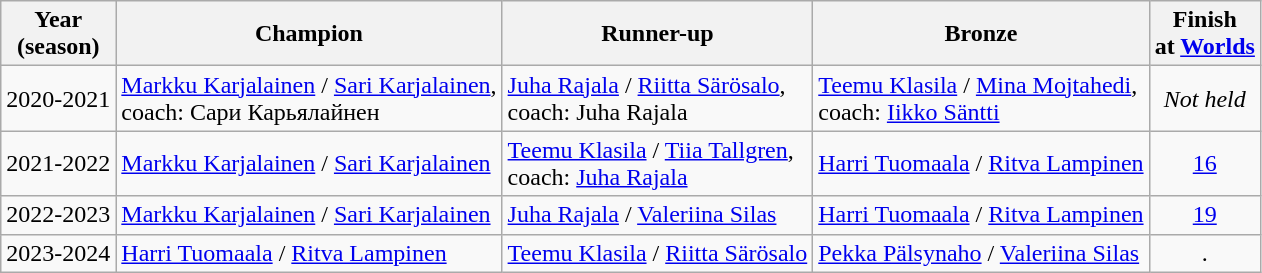<table class="wikitable" border="1">
<tr>
<th>Year<br>(season)</th>
<th>Champion</th>
<th>Runner-up</th>
<th>Bronze</th>
<th>Finish<br>at <a href='#'>Worlds</a></th>
</tr>
<tr>
<td>2020-2021</td>
<td><a href='#'>Markku Karjalainen</a> / <a href='#'>Sari Karjalainen</a>,<br>coach: Сари Карьялайнен</td>
<td><a href='#'>Juha Rajala</a> / <a href='#'>Riitta Särösalo</a>,<br>coach: Juha Rajala</td>
<td><a href='#'>Teemu Klasila</a> / <a href='#'>Mina Mojtahedi</a>,<br>coach: <a href='#'>Iikko Säntti</a></td>
<td align=center><em>Not held</em></td>
</tr>
<tr>
<td>2021-2022</td>
<td><a href='#'>Markku Karjalainen</a> / <a href='#'>Sari Karjalainen</a></td>
<td><a href='#'>Teemu Klasila</a> / <a href='#'>Tiia Tallgren</a>,<br>coach: <a href='#'>Juha Rajala</a></td>
<td><a href='#'>Harri Tuomaala</a> / <a href='#'>Ritva Lampinen</a></td>
<td align=center><a href='#'>16</a></td>
</tr>
<tr>
<td>2022-2023</td>
<td><a href='#'>Markku Karjalainen</a> / <a href='#'>Sari Karjalainen</a></td>
<td><a href='#'>Juha Rajala</a> / <a href='#'>Valeriina Silas</a></td>
<td><a href='#'>Harri Tuomaala</a> / <a href='#'>Ritva Lampinen</a></td>
<td align=center><a href='#'>19</a></td>
</tr>
<tr>
<td>2023-2024</td>
<td><a href='#'>Harri Tuomaala</a> / <a href='#'>Ritva Lampinen</a></td>
<td><a href='#'>Teemu Klasila</a> / <a href='#'>Riitta Särösalo</a></td>
<td><a href='#'>Pekka Pälsynaho</a> / <a href='#'>Valeriina Silas</a></td>
<td align=center>.</td>
</tr>
</table>
